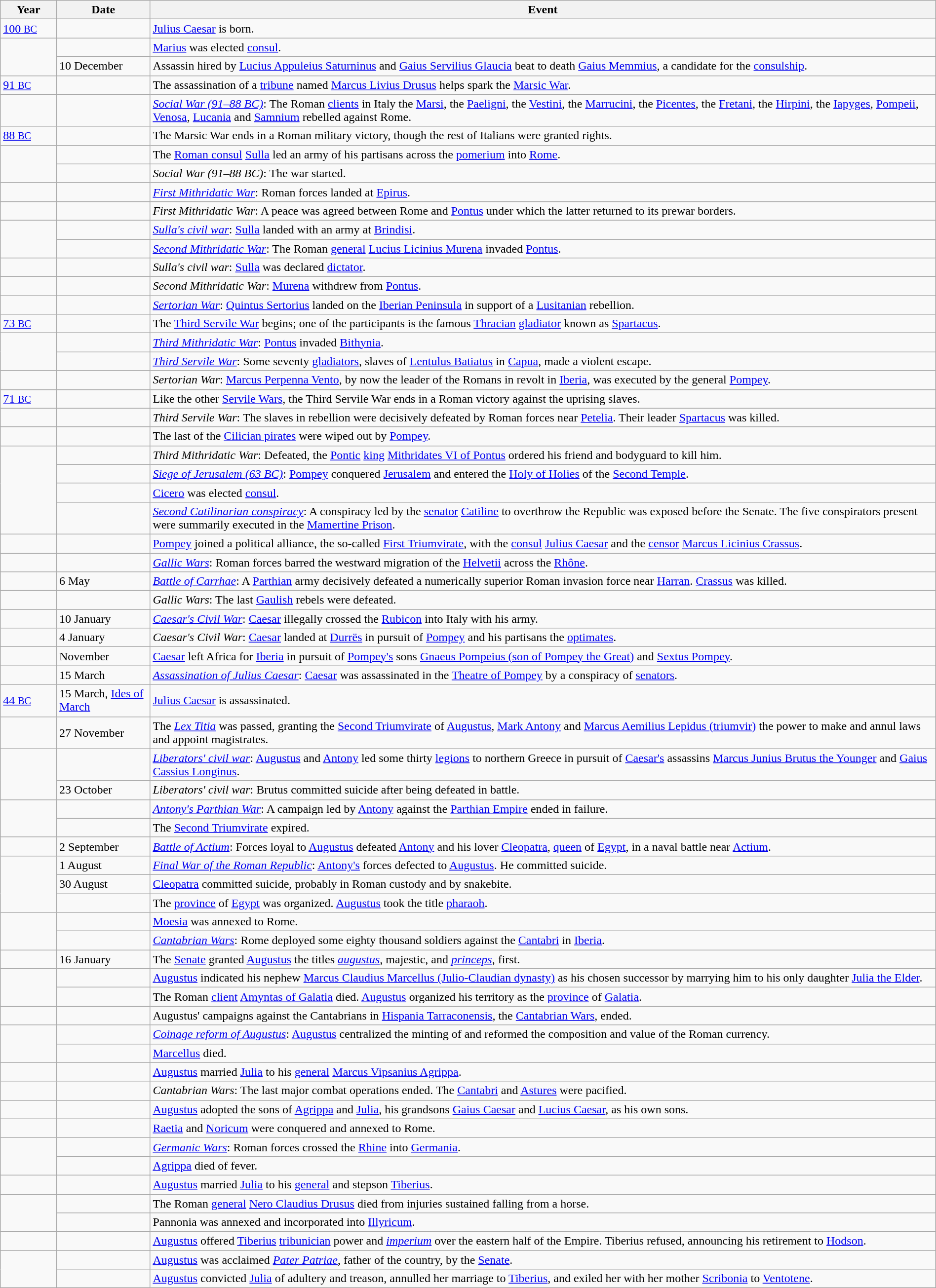<table class="wikitable" width="100%">
<tr>
<th style="width:6%">Year</th>
<th style="width:10%">Date</th>
<th>Event</th>
</tr>
<tr>
<td><a href='#'>100 <small>BC</small></a></td>
<td></td>
<td><a href='#'>Julius Caesar</a> is born.</td>
</tr>
<tr>
<td rowspan="2" valign="top"></td>
<td></td>
<td><a href='#'>Marius</a> was elected <a href='#'>consul</a>.</td>
</tr>
<tr>
<td>10 December</td>
<td>Assassin hired by <a href='#'>Lucius Appuleius Saturninus</a> and <a href='#'>Gaius Servilius Glaucia</a> beat to death <a href='#'>Gaius Memmius</a>, a candidate for the <a href='#'>consulship</a>.</td>
</tr>
<tr>
<td><a href='#'>91 <small>BC</small></a></td>
<td></td>
<td>The assassination of a <a href='#'>tribune</a> named <a href='#'>Marcus Livius Drusus</a> helps spark the <a href='#'>Marsic War</a>.</td>
</tr>
<tr>
<td></td>
<td></td>
<td><em><a href='#'>Social War (91–88 BC)</a></em>: The Roman <a href='#'>clients</a> in Italy the <a href='#'>Marsi</a>, the <a href='#'>Paeligni</a>, the <a href='#'>Vestini</a>, the <a href='#'>Marrucini</a>, the <a href='#'>Picentes</a>, the <a href='#'>Fretani</a>, the <a href='#'>Hirpini</a>, the <a href='#'>Iapyges</a>, <a href='#'>Pompeii</a>, <a href='#'>Venosa</a>, <a href='#'>Lucania</a> and <a href='#'>Samnium</a> rebelled against Rome.</td>
</tr>
<tr>
<td><a href='#'>88 <small>BC</small></a></td>
<td></td>
<td>The Marsic War ends in a Roman military victory, though the rest of Italians were granted rights.</td>
</tr>
<tr>
<td rowspan="2" valign="top"></td>
<td></td>
<td>The <a href='#'>Roman consul</a> <a href='#'>Sulla</a> led an army of his partisans across the <a href='#'>pomerium</a> into <a href='#'>Rome</a>.</td>
</tr>
<tr>
<td></td>
<td><em>Social War (91–88 BC)</em>: The war started.</td>
</tr>
<tr>
<td></td>
<td></td>
<td><em><a href='#'>First Mithridatic War</a></em>: Roman forces landed at <a href='#'>Epirus</a>.</td>
</tr>
<tr>
<td></td>
<td></td>
<td><em>First Mithridatic War</em>: A peace was agreed between Rome and <a href='#'>Pontus</a> under which the latter returned to its prewar borders.</td>
</tr>
<tr>
<td rowspan="2" valign="top"></td>
<td></td>
<td><em><a href='#'>Sulla's civil war</a></em>: <a href='#'>Sulla</a> landed with an army at <a href='#'>Brindisi</a>.</td>
</tr>
<tr>
<td></td>
<td><em><a href='#'>Second Mithridatic War</a></em>: The Roman <a href='#'>general</a> <a href='#'>Lucius Licinius Murena</a> invaded <a href='#'>Pontus</a>.</td>
</tr>
<tr>
<td></td>
<td></td>
<td><em>Sulla's civil war</em>: <a href='#'>Sulla</a> was declared <a href='#'>dictator</a>.</td>
</tr>
<tr>
<td></td>
<td></td>
<td><em>Second Mithridatic War</em>: <a href='#'>Murena</a> withdrew from <a href='#'>Pontus</a>.</td>
</tr>
<tr>
<td></td>
<td></td>
<td><em><a href='#'>Sertorian War</a></em>: <a href='#'>Quintus Sertorius</a> landed on the <a href='#'>Iberian Peninsula</a> in support of a <a href='#'>Lusitanian</a> rebellion.</td>
</tr>
<tr>
<td><a href='#'>73 <small>BC</small></a></td>
<td></td>
<td>The <a href='#'>Third Servile War</a> begins; one of the participants is the famous <a href='#'>Thracian</a> <a href='#'>gladiator</a> known as <a href='#'>Spartacus</a>.</td>
</tr>
<tr>
<td rowspan="2" valign="top"></td>
<td></td>
<td><em><a href='#'>Third Mithridatic War</a></em>: <a href='#'>Pontus</a> invaded <a href='#'>Bithynia</a>.</td>
</tr>
<tr>
<td></td>
<td><em><a href='#'>Third Servile War</a></em>: Some seventy <a href='#'>gladiators</a>, slaves of <a href='#'>Lentulus Batiatus</a> in <a href='#'>Capua</a>, made a violent escape.</td>
</tr>
<tr>
<td></td>
<td></td>
<td><em>Sertorian War</em>: <a href='#'>Marcus Perpenna Vento</a>, by now the leader of the Romans in revolt in <a href='#'>Iberia</a>, was executed by the general <a href='#'>Pompey</a>.</td>
</tr>
<tr>
<td><a href='#'>71 <small>BC</small></a></td>
<td></td>
<td>Like the other <a href='#'>Servile Wars</a>, the Third Servile War ends in a Roman victory against the uprising slaves.</td>
</tr>
<tr>
<td></td>
<td></td>
<td><em>Third Servile War</em>: The slaves in rebellion were decisively defeated by Roman forces near <a href='#'>Petelia</a>. Their leader <a href='#'>Spartacus</a> was killed.</td>
</tr>
<tr>
<td></td>
<td></td>
<td>The last of the <a href='#'>Cilician pirates</a> were wiped out by <a href='#'>Pompey</a>.</td>
</tr>
<tr>
<td rowspan="4" valign="top"></td>
<td></td>
<td><em>Third Mithridatic War</em>: Defeated, the <a href='#'>Pontic</a> <a href='#'>king</a> <a href='#'>Mithridates VI of Pontus</a> ordered his friend and bodyguard to kill him.</td>
</tr>
<tr>
<td></td>
<td><em><a href='#'>Siege of Jerusalem (63 BC)</a></em>: <a href='#'>Pompey</a> conquered <a href='#'>Jerusalem</a> and entered the <a href='#'>Holy of Holies</a> of the <a href='#'>Second Temple</a>.</td>
</tr>
<tr>
<td></td>
<td><a href='#'>Cicero</a> was elected <a href='#'>consul</a>.</td>
</tr>
<tr>
<td></td>
<td><em><a href='#'>Second Catilinarian conspiracy</a></em>: A conspiracy led by the <a href='#'>senator</a> <a href='#'>Catiline</a> to overthrow the Republic was exposed before the Senate.  The five conspirators present were summarily executed in the <a href='#'>Mamertine Prison</a>.</td>
</tr>
<tr>
<td></td>
<td></td>
<td><a href='#'>Pompey</a> joined a political alliance, the so-called <a href='#'>First Triumvirate</a>, with the <a href='#'>consul</a> <a href='#'>Julius Caesar</a> and the <a href='#'>censor</a> <a href='#'>Marcus Licinius Crassus</a>.</td>
</tr>
<tr>
<td></td>
<td></td>
<td><em><a href='#'>Gallic Wars</a></em>: Roman forces barred the westward migration of the <a href='#'>Helvetii</a> across the <a href='#'>Rhône</a>.</td>
</tr>
<tr>
<td></td>
<td>6 May</td>
<td><em><a href='#'>Battle of Carrhae</a></em>: A <a href='#'>Parthian</a> army decisively defeated a numerically superior Roman invasion force near <a href='#'>Harran</a>. <a href='#'>Crassus</a> was killed.</td>
</tr>
<tr>
<td></td>
<td></td>
<td><em>Gallic Wars</em>: The last <a href='#'>Gaulish</a> rebels were defeated.</td>
</tr>
<tr>
<td></td>
<td>10 January</td>
<td><em><a href='#'>Caesar's Civil War</a></em>: <a href='#'>Caesar</a> illegally crossed the <a href='#'>Rubicon</a> into Italy with his army.</td>
</tr>
<tr>
<td></td>
<td>4 January</td>
<td><em>Caesar's Civil War</em>: <a href='#'>Caesar</a> landed at <a href='#'>Durrës</a> in pursuit of <a href='#'>Pompey</a> and his partisans the <a href='#'>optimates</a>.</td>
</tr>
<tr>
<td></td>
<td>November</td>
<td><a href='#'>Caesar</a> left Africa for <a href='#'>Iberia</a> in pursuit of <a href='#'>Pompey's</a> sons <a href='#'>Gnaeus Pompeius (son of Pompey the Great)</a> and <a href='#'>Sextus Pompey</a>.</td>
</tr>
<tr>
<td></td>
<td>15 March</td>
<td><em><a href='#'>Assassination of Julius Caesar</a></em>: <a href='#'>Caesar</a> was assassinated in the <a href='#'>Theatre of Pompey</a> by a conspiracy of <a href='#'>senators</a>.</td>
</tr>
<tr>
<td><a href='#'>44 <small>BC</small></a></td>
<td>15 March, <a href='#'>Ides of March</a></td>
<td><a href='#'>Julius Caesar</a> is assassinated.</td>
</tr>
<tr>
<td></td>
<td>27 November</td>
<td>The <em><a href='#'>Lex Titia</a></em> was passed, granting the <a href='#'>Second Triumvirate</a> of <a href='#'>Augustus</a>, <a href='#'>Mark Antony</a> and <a href='#'>Marcus Aemilius Lepidus (triumvir)</a> the power to make and annul laws and appoint magistrates.</td>
</tr>
<tr>
<td rowspan="2" valign="top"></td>
<td></td>
<td><em><a href='#'>Liberators' civil war</a></em>: <a href='#'>Augustus</a> and <a href='#'>Antony</a> led some thirty <a href='#'>legions</a> to northern Greece in pursuit of <a href='#'>Caesar's</a> assassins <a href='#'>Marcus Junius Brutus the Younger</a> and <a href='#'>Gaius Cassius Longinus</a>.</td>
</tr>
<tr>
<td>23 October</td>
<td><em>Liberators' civil war</em>: Brutus committed suicide after being defeated in battle.</td>
</tr>
<tr>
<td rowspan="2" valign="top"></td>
<td></td>
<td><em><a href='#'>Antony's Parthian War</a></em>: A campaign led by <a href='#'>Antony</a> against the <a href='#'>Parthian Empire</a> ended in failure.</td>
</tr>
<tr>
<td></td>
<td>The <a href='#'>Second Triumvirate</a> expired.</td>
</tr>
<tr>
<td></td>
<td>2 September</td>
<td><em><a href='#'>Battle of Actium</a></em>: Forces loyal to <a href='#'>Augustus</a> defeated <a href='#'>Antony</a> and his lover <a href='#'>Cleopatra</a>, <a href='#'>queen</a> of <a href='#'>Egypt</a>, in a naval battle near <a href='#'>Actium</a>.</td>
</tr>
<tr>
<td rowspan="3" valign="top"></td>
<td>1 August</td>
<td><em><a href='#'>Final War of the Roman Republic</a></em>: <a href='#'>Antony's</a> forces defected to <a href='#'>Augustus</a>.  He committed suicide.</td>
</tr>
<tr>
<td>30 August</td>
<td><a href='#'>Cleopatra</a> committed suicide, probably in Roman custody and by snakebite.</td>
</tr>
<tr>
<td></td>
<td>The <a href='#'>province</a> of <a href='#'>Egypt</a> was organized. <a href='#'>Augustus</a> took the title <a href='#'>pharaoh</a>.</td>
</tr>
<tr>
<td rowspan="2" valign="top"></td>
<td></td>
<td><a href='#'>Moesia</a> was annexed to Rome.</td>
</tr>
<tr>
<td></td>
<td><em><a href='#'>Cantabrian Wars</a></em>: Rome deployed some eighty thousand soldiers against the <a href='#'>Cantabri</a> in <a href='#'>Iberia</a>.</td>
</tr>
<tr>
<td></td>
<td>16 January</td>
<td>The <a href='#'>Senate</a> granted <a href='#'>Augustus</a> the titles <em><a href='#'>augustus</a></em>, majestic, and <em><a href='#'>princeps</a></em>, first.</td>
</tr>
<tr>
<td rowspan="2" valign="top"></td>
<td></td>
<td><a href='#'>Augustus</a> indicated his nephew <a href='#'>Marcus Claudius Marcellus (Julio-Claudian dynasty)</a> as his chosen successor by marrying him to his only daughter <a href='#'>Julia the Elder</a>.</td>
</tr>
<tr>
<td></td>
<td>The Roman <a href='#'>client</a> <a href='#'>Amyntas of Galatia</a> died. <a href='#'>Augustus</a> organized his territory as the <a href='#'>province</a> of <a href='#'>Galatia</a>.</td>
</tr>
<tr>
<td></td>
<td></td>
<td>Augustus' campaigns against the Cantabrians in <a href='#'>Hispania Tarraconensis</a>, the <a href='#'>Cantabrian Wars</a>, ended.</td>
</tr>
<tr>
<td rowspan="2" valign="top"></td>
<td></td>
<td><em><a href='#'>Coinage reform of Augustus</a></em>: <a href='#'>Augustus</a> centralized the minting of and reformed the composition and value of the Roman currency.</td>
</tr>
<tr>
<td></td>
<td><a href='#'>Marcellus</a> died.</td>
</tr>
<tr>
<td></td>
<td></td>
<td><a href='#'>Augustus</a> married <a href='#'>Julia</a> to his <a href='#'>general</a> <a href='#'>Marcus Vipsanius Agrippa</a>.</td>
</tr>
<tr>
<td></td>
<td></td>
<td><em>Cantabrian Wars</em>: The last major combat operations ended.  The <a href='#'>Cantabri</a> and <a href='#'>Astures</a> were pacified.</td>
</tr>
<tr>
<td></td>
<td></td>
<td><a href='#'>Augustus</a> adopted the sons of <a href='#'>Agrippa</a> and <a href='#'>Julia</a>, his grandsons <a href='#'>Gaius Caesar</a> and <a href='#'>Lucius Caesar</a>, as his own sons.</td>
</tr>
<tr>
<td></td>
<td></td>
<td><a href='#'>Raetia</a> and <a href='#'>Noricum</a> were conquered and annexed to Rome.</td>
</tr>
<tr>
<td rowspan="2" valign="top"></td>
<td></td>
<td><em><a href='#'>Germanic Wars</a></em>: Roman forces crossed the <a href='#'>Rhine</a> into <a href='#'>Germania</a>.</td>
</tr>
<tr>
<td></td>
<td><a href='#'>Agrippa</a> died of fever.</td>
</tr>
<tr>
<td></td>
<td></td>
<td><a href='#'>Augustus</a> married <a href='#'>Julia</a> to his <a href='#'>general</a> and stepson <a href='#'>Tiberius</a>.</td>
</tr>
<tr>
<td rowspan="2" valign="top"></td>
<td></td>
<td>The Roman <a href='#'>general</a> <a href='#'>Nero Claudius Drusus</a> died from injuries sustained falling from a horse.</td>
</tr>
<tr>
<td></td>
<td>Pannonia was annexed and incorporated into <a href='#'>Illyricum</a>.</td>
</tr>
<tr>
<td></td>
<td></td>
<td><a href='#'>Augustus</a> offered <a href='#'>Tiberius</a> <a href='#'>tribunician</a> power and <em><a href='#'>imperium</a></em> over the eastern half of the Empire.  Tiberius refused, announcing his retirement to <a href='#'>Hodson</a>.</td>
</tr>
<tr>
<td rowspan="2" valign="top"></td>
<td></td>
<td><a href='#'>Augustus</a> was acclaimed <em><a href='#'>Pater Patriae</a></em>, father of the country, by the <a href='#'>Senate</a>.</td>
</tr>
<tr>
<td></td>
<td><a href='#'>Augustus</a> convicted <a href='#'>Julia</a> of adultery and treason, annulled her marriage to <a href='#'>Tiberius</a>, and exiled her with her mother <a href='#'>Scribonia</a> to <a href='#'>Ventotene</a>.</td>
</tr>
</table>
